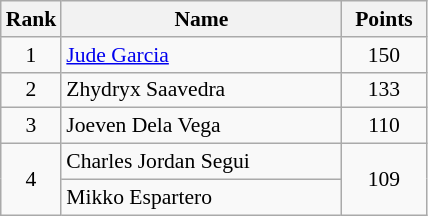<table class="wikitable" style="font-size:90%">
<tr>
<th width=30>Rank</th>
<th width=180>Name</th>
<th width=50>Points</th>
</tr>
<tr>
<td style="text-align:center">1</td>
<td><a href='#'>Jude Garcia</a></td>
<td style="text-align:center">150</td>
</tr>
<tr>
<td style="text-align:center">2</td>
<td>Zhydryx Saavedra</td>
<td style="text-align:center">133</td>
</tr>
<tr>
<td style="text-align:center">3</td>
<td>Joeven Dela Vega</td>
<td style="text-align:center">110</td>
</tr>
<tr>
<td style="text-align:center" rowspan=2>4</td>
<td>Charles Jordan Segui</td>
<td style="text-align:center" rowspan=2>109</td>
</tr>
<tr>
<td>Mikko Espartero</td>
</tr>
</table>
